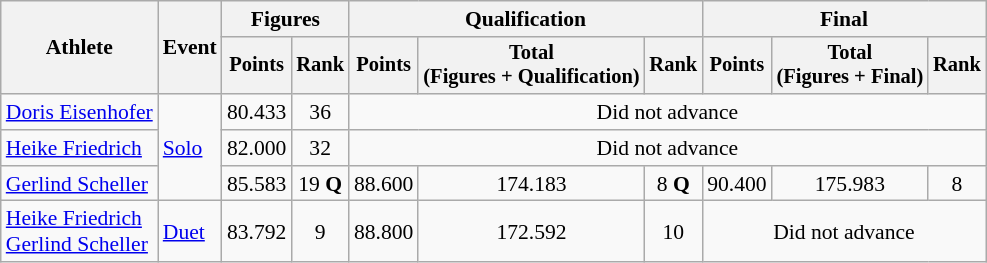<table class="wikitable" style="font-size:90%">
<tr>
<th rowspan="2">Athlete</th>
<th rowspan="2">Event</th>
<th colspan=2>Figures</th>
<th colspan=3>Qualification</th>
<th colspan=3>Final</th>
</tr>
<tr style="font-size:95%">
<th>Points</th>
<th>Rank</th>
<th>Points</th>
<th>Total<br>(Figures + Qualification)</th>
<th>Rank</th>
<th>Points</th>
<th>Total<br>(Figures + Final)</th>
<th>Rank</th>
</tr>
<tr align=center>
<td align=left><a href='#'>Doris Eisenhofer</a></td>
<td align=left rowspan=3><a href='#'>Solo</a></td>
<td>80.433</td>
<td>36</td>
<td colspan=6>Did not advance</td>
</tr>
<tr align=center>
<td align=left><a href='#'>Heike Friedrich</a></td>
<td>82.000</td>
<td>32</td>
<td colspan=6>Did not advance</td>
</tr>
<tr align=center>
<td align=left><a href='#'>Gerlind Scheller</a></td>
<td>85.583</td>
<td>19 <strong>Q</strong></td>
<td>88.600</td>
<td>174.183</td>
<td>8 <strong>Q</strong></td>
<td>90.400</td>
<td>175.983</td>
<td>8</td>
</tr>
<tr align=center>
<td align=left><a href='#'>Heike Friedrich</a><br><a href='#'>Gerlind Scheller</a></td>
<td align=left><a href='#'>Duet</a></td>
<td>83.792</td>
<td>9</td>
<td>88.800</td>
<td>172.592</td>
<td>10</td>
<td colspan=3>Did not advance</td>
</tr>
</table>
